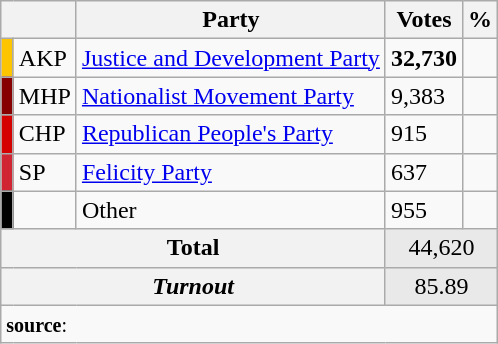<table class="wikitable">
<tr>
<th colspan="2" align="center"></th>
<th align="center">Party</th>
<th align="center">Votes</th>
<th align="center">%</th>
</tr>
<tr align="left">
<td bgcolor="#FDC400" width="1"></td>
<td>AKP</td>
<td><a href='#'>Justice and Development Party</a></td>
<td><strong>32,730</strong></td>
<td><strong></strong></td>
</tr>
<tr align="left">
<td bgcolor="#870000" width="1"></td>
<td>MHP</td>
<td><a href='#'>Nationalist Movement Party</a></td>
<td>9,383</td>
<td></td>
</tr>
<tr align="left">
<td bgcolor="#d50000" width="1"></td>
<td>CHP</td>
<td><a href='#'>Republican People's Party</a></td>
<td>915</td>
<td></td>
</tr>
<tr align="left">
<td bgcolor="#D02433" width="1"></td>
<td>SP</td>
<td><a href='#'>Felicity Party</a></td>
<td>637</td>
<td></td>
</tr>
<tr align="left">
<td bgcolor=" " width="1"></td>
<td></td>
<td>Other</td>
<td>955</td>
<td></td>
</tr>
<tr align="left" style="background-color:#E9E9E9">
<th colspan="3" align="center"><strong>Total</strong></th>
<td colspan="5" align="center">44,620</td>
</tr>
<tr align="left" style="background-color:#E9E9E9">
<th colspan="3" align="center"><em>Turnout</em></th>
<td colspan="5" align="center">85.89</td>
</tr>
<tr>
<td colspan="9" align="left"><small><strong>source</strong>: </small></td>
</tr>
</table>
